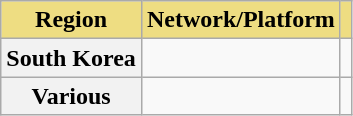<table class="wikitable plainrowheaders">
<tr>
<th scope="col" style="background:#EEDD82">Region</th>
<th scope="col" style="background:#EEDD82">Network/Platform</th>
<th scope="col" style="background:#EEDD82"></th>
</tr>
<tr>
<th scope="row">South Korea</th>
<td></td>
<td style="text-align:center"></td>
</tr>
<tr>
<th scope="row">Various</th>
<td></td>
<td style="text-align:center"></td>
</tr>
</table>
